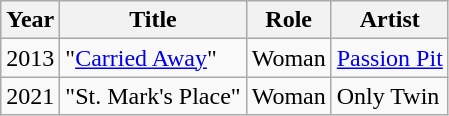<table class="wikitable sortable">
<tr>
<th>Year</th>
<th>Title</th>
<th>Role</th>
<th>Artist</th>
</tr>
<tr>
<td>2013</td>
<td>"<a href='#'>Carried Away</a>"</td>
<td>Woman</td>
<td><a href='#'>Passion Pit</a></td>
</tr>
<tr>
<td>2021</td>
<td>"St. Mark's Place"</td>
<td>Woman</td>
<td>Only Twin</td>
</tr>
</table>
